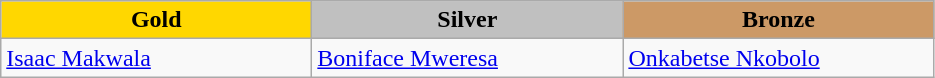<table class="wikitable" style="text-align:left">
<tr align="center">
<td width=200 bgcolor=gold><strong>Gold</strong></td>
<td width=200 bgcolor=silver><strong>Silver</strong></td>
<td width=200 bgcolor=CC9966><strong>Bronze</strong></td>
</tr>
<tr>
<td><a href='#'>Isaac Makwala</a><br><em></em></td>
<td><a href='#'>Boniface Mweresa</a><br><em></em></td>
<td><a href='#'>Onkabetse Nkobolo</a><br><em></em></td>
</tr>
</table>
